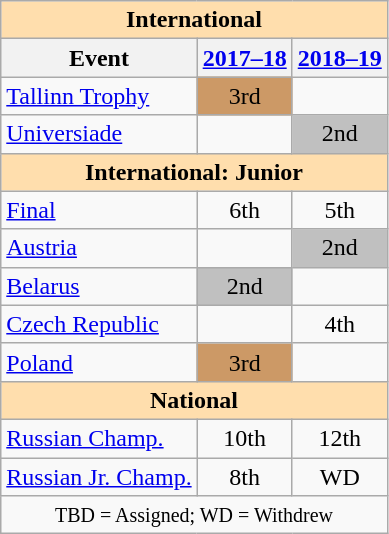<table class="wikitable" style="text-align:center">
<tr>
<th style="background-color: #ffdead; " colspan=4 align=center>International</th>
</tr>
<tr>
<th>Event</th>
<th><a href='#'>2017–18</a></th>
<th><a href='#'>2018–19</a></th>
</tr>
<tr>
<td align=left> <a href='#'>Tallinn Trophy</a></td>
<td bgcolor=cc9966>3rd</td>
<td></td>
</tr>
<tr>
<td align=left><a href='#'>Universiade</a></td>
<td></td>
<td bgcolor=silver>2nd</td>
</tr>
<tr>
<th style="background-color: #ffdead; " colspan=3 align=center>International: Junior</th>
</tr>
<tr>
<td align=left> <a href='#'>Final</a></td>
<td>6th</td>
<td>5th</td>
</tr>
<tr>
<td align=left> <a href='#'>Austria</a></td>
<td></td>
<td bgcolor=silver>2nd</td>
</tr>
<tr>
<td align=left> <a href='#'>Belarus</a></td>
<td bgcolor=silver>2nd</td>
<td></td>
</tr>
<tr>
<td align=left> <a href='#'>Czech Republic</a></td>
<td></td>
<td>4th</td>
</tr>
<tr>
<td align=left> <a href='#'>Poland</a></td>
<td bgcolor=cc9966>3rd</td>
<td></td>
</tr>
<tr>
<th style="background-color: #ffdead; " colspan=3 align=center>National</th>
</tr>
<tr>
<td align=left><a href='#'>Russian Champ.</a></td>
<td>10th</td>
<td>12th</td>
</tr>
<tr>
<td align=left><a href='#'>Russian Jr. Champ.</a></td>
<td>8th</td>
<td>WD</td>
</tr>
<tr>
<td colspan=3 align=center><small> TBD = Assigned; WD = Withdrew </small></td>
</tr>
</table>
